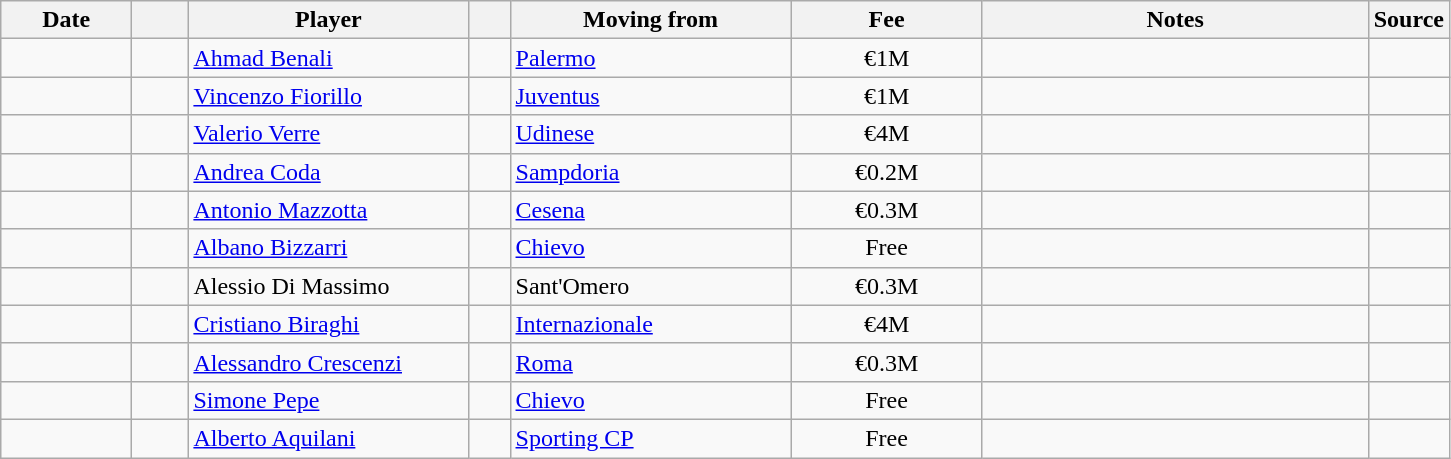<table class="wikitable sortable">
<tr>
<th style="width:80px;">Date</th>
<th style="width:30px;"></th>
<th style="width:180px;">Player</th>
<th style="width:20px;"></th>
<th style="width:180px;">Moving from</th>
<th style="width:120px;" class="unsortable">Fee</th>
<th style="width:250px;" class="unsortable">Notes</th>
<th style="width:20px;">Source</th>
</tr>
<tr>
<td></td>
<td align=center></td>
<td> <a href='#'>Ahmad Benali</a></td>
<td align=center></td>
<td> <a href='#'>Palermo</a></td>
<td align=center>€1M</td>
<td align=center></td>
<td></td>
</tr>
<tr>
<td></td>
<td align=center></td>
<td> <a href='#'>Vincenzo Fiorillo</a></td>
<td align=center></td>
<td> <a href='#'>Juventus</a></td>
<td align=center>€1M</td>
<td align=center></td>
<td></td>
</tr>
<tr>
<td></td>
<td align=center></td>
<td> <a href='#'>Valerio Verre</a></td>
<td align=center></td>
<td> <a href='#'>Udinese</a></td>
<td align=center>€4M</td>
<td align=center></td>
<td></td>
</tr>
<tr>
<td></td>
<td align=center></td>
<td> <a href='#'>Andrea Coda</a></td>
<td align=center></td>
<td> <a href='#'>Sampdoria</a></td>
<td align=center>€0.2M</td>
<td align=center></td>
<td></td>
</tr>
<tr>
<td></td>
<td align=center></td>
<td> <a href='#'>Antonio Mazzotta</a></td>
<td align=center></td>
<td> <a href='#'>Cesena</a></td>
<td align=center>€0.3M</td>
<td align=center></td>
<td></td>
</tr>
<tr>
<td></td>
<td align=center></td>
<td> <a href='#'>Albano Bizzarri</a></td>
<td align=center></td>
<td> <a href='#'>Chievo</a></td>
<td align=center>Free</td>
<td align=center></td>
<td></td>
</tr>
<tr>
<td></td>
<td align=center></td>
<td> Alessio Di Massimo</td>
<td align=center></td>
<td> Sant'Omero</td>
<td align=center>€0.3M</td>
<td align=center></td>
<td></td>
</tr>
<tr>
<td></td>
<td align=center></td>
<td> <a href='#'>Cristiano Biraghi</a></td>
<td align=center></td>
<td> <a href='#'>Internazionale</a></td>
<td align=center>€4M</td>
<td align=center></td>
<td></td>
</tr>
<tr>
<td></td>
<td align=center></td>
<td> <a href='#'>Alessandro Crescenzi</a></td>
<td align=center></td>
<td> <a href='#'>Roma</a></td>
<td align=center>€0.3M</td>
<td align=center></td>
<td></td>
</tr>
<tr>
<td></td>
<td align=center></td>
<td> <a href='#'>Simone Pepe</a></td>
<td align=center></td>
<td> <a href='#'>Chievo</a></td>
<td align=center>Free</td>
<td align=center></td>
<td></td>
</tr>
<tr>
<td></td>
<td align=center></td>
<td> <a href='#'>Alberto Aquilani</a></td>
<td align=center></td>
<td> <a href='#'>Sporting CP</a></td>
<td align=center>Free</td>
<td align=center></td>
<td></td>
</tr>
</table>
